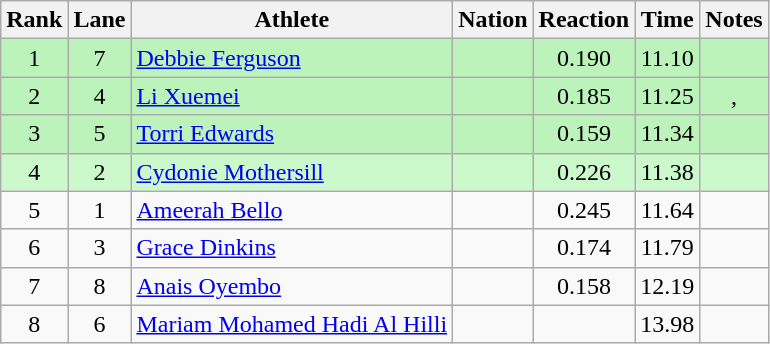<table class="wikitable sortable" style="text-align:center">
<tr>
<th>Rank</th>
<th>Lane</th>
<th>Athlete</th>
<th>Nation</th>
<th>Reaction</th>
<th>Time</th>
<th>Notes</th>
</tr>
<tr bgcolor = "bbf3bb">
<td align="center">1</td>
<td align="center">7</td>
<td align="left"><a href='#'>Debbie Ferguson</a></td>
<td align="left"></td>
<td align="center">0.190</td>
<td align="center">11.10</td>
<td align="center"></td>
</tr>
<tr bgcolor = "bbf3bb">
<td align="center">2</td>
<td align="center">4</td>
<td align="left"><a href='#'>Li Xuemei</a></td>
<td align="left"></td>
<td align="center">0.185</td>
<td align="center">11.25</td>
<td align="center">, </td>
</tr>
<tr bgcolor = "bbf3bb">
<td align="center">3</td>
<td align="center">5</td>
<td align="left"><a href='#'>Torri Edwards</a></td>
<td align="left"></td>
<td align="center">0.159</td>
<td align="center">11.34</td>
<td align="center"></td>
</tr>
<tr bgcolor = "ccf9cc">
<td align="center">4</td>
<td align="center">2</td>
<td align="left"><a href='#'>Cydonie Mothersill</a></td>
<td align="left"></td>
<td align="center">0.226</td>
<td align="center">11.38</td>
<td align="center"></td>
</tr>
<tr>
<td align="center">5</td>
<td align="center">1</td>
<td align="left"><a href='#'>Ameerah Bello</a></td>
<td align="left"></td>
<td align="center">0.245</td>
<td align="center">11.64</td>
<td align="center"></td>
</tr>
<tr>
<td align="center">6</td>
<td align="center">3</td>
<td align="left"><a href='#'>Grace Dinkins</a></td>
<td align="left"></td>
<td align="center">0.174</td>
<td align="center">11.79</td>
<td align="center"></td>
</tr>
<tr>
<td align="center">7</td>
<td align="center">8</td>
<td align="left"><a href='#'>Anais Oyembo</a></td>
<td align="left"></td>
<td align="center">0.158</td>
<td align="center">12.19</td>
<td align="center"></td>
</tr>
<tr>
<td align="center">8</td>
<td align="center">6</td>
<td align="left"><a href='#'>Mariam Mohamed Hadi Al Hilli</a></td>
<td align="left"></td>
<td align="center"></td>
<td align="center">13.98</td>
<td align="center"></td>
</tr>
</table>
